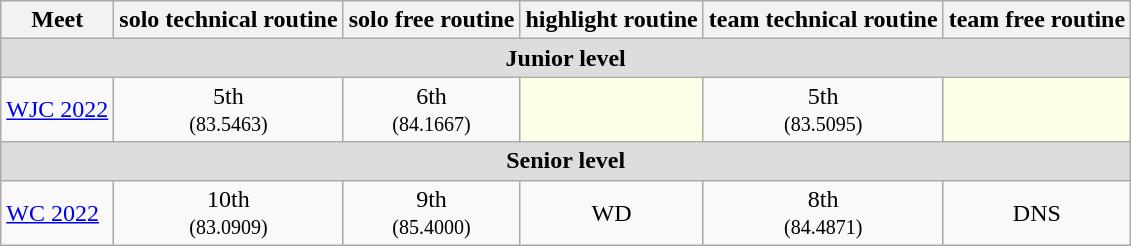<table class="sortable wikitable">
<tr>
<th>Meet</th>
<th class="unsortable">solo technical routine</th>
<th class="unsortable">solo free routine</th>
<th class="unsortable">highlight routine</th>
<th class="unsortable">team technical routine</th>
<th class="unsortable">team free routine</th>
</tr>
<tr bgcolor="#DDDDDD">
<td colspan="6" align="center"><strong>Junior level</strong></td>
</tr>
<tr>
<td><a href='#'>WJC 2022</a></td>
<td align="center">5th<br><small>(83.5463)</small></td>
<td align="center">6th<br><small>(84.1667)</small></td>
<td style="background:#fdffe7"></td>
<td align="center">5th<br><small>(83.5095)</small></td>
<td style="background:#fdffe7"></td>
</tr>
<tr bgcolor="#DDDDDD">
<td colspan="6" align="center"><strong>Senior level</strong></td>
</tr>
<tr>
<td><a href='#'>WC 2022</a></td>
<td align="center">10th<br><small>(83.0909)</small></td>
<td align="center">9th<br><small>(85.4000)</small></td>
<td align="center">WD</td>
<td align="center">8th<br><small>(84.4871)</small></td>
<td align="center">DNS</td>
</tr>
</table>
